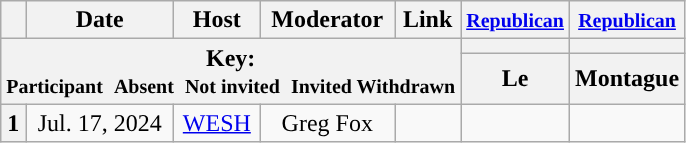<table class="wikitable" style="text-align:center;">
<tr>
<th scope="col"></th>
<th scope="col">Date</th>
<th scope="col">Host</th>
<th scope="col">Moderator</th>
<th scope="col">Link</th>
<th scope="col"><small><a href='#'>Republican</a></small></th>
<th scope="col"><small><a href='#'>Republican</a></small></th>
</tr>
<tr>
<th colspan="5" rowspan="2">Key:<br> <small>Participant </small>  <small>Absent </small>  <small>Not invited </small>  <small>Invited  Withdrawn</small></th>
<th scope="col" style="background:"></th>
<th scope="col" style="background:"></th>
</tr>
<tr>
<th scope="col">Le</th>
<th scope="col">Montague</th>
</tr>
<tr>
<th>1</th>
<td style="white-space:nowrap;">Jul. 17, 2024</td>
<td style="white-space:nowrap;"><a href='#'>WESH</a></td>
<td style="white-space:nowrap;">Greg Fox</td>
<td style="white-space:nowrap;"></td>
<td></td>
<td></td>
</tr>
</table>
